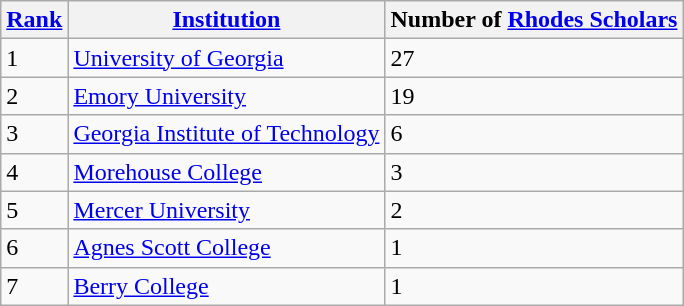<table class="wikitable">
<tr>
<th><a href='#'>Rank</a></th>
<th><a href='#'>Institution</a></th>
<th>Number of <a href='#'>Rhodes Scholars</a></th>
</tr>
<tr>
<td>1</td>
<td><a href='#'>University of Georgia</a></td>
<td>27</td>
</tr>
<tr>
<td>2</td>
<td><a href='#'>Emory University</a></td>
<td>19</td>
</tr>
<tr>
<td>3</td>
<td><a href='#'>Georgia Institute of Technology</a></td>
<td>6</td>
</tr>
<tr>
<td>4</td>
<td><a href='#'>Morehouse College</a></td>
<td>3</td>
</tr>
<tr>
<td>5</td>
<td><a href='#'>Mercer University</a></td>
<td>2</td>
</tr>
<tr>
<td>6</td>
<td><a href='#'>Agnes Scott College</a></td>
<td>1</td>
</tr>
<tr>
<td>7</td>
<td><a href='#'>Berry College</a></td>
<td>1</td>
</tr>
</table>
